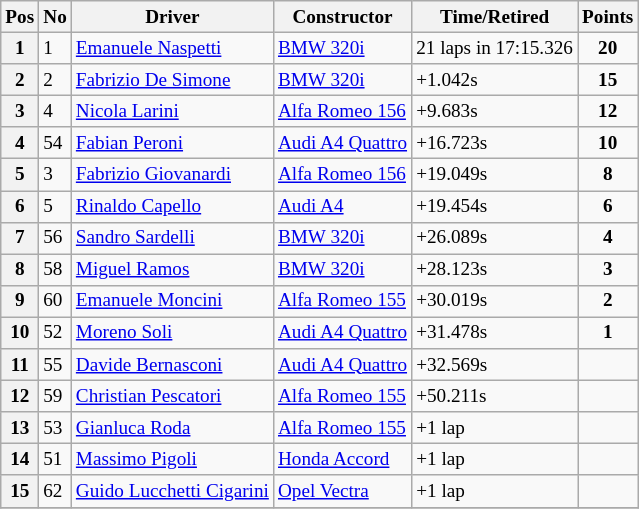<table class="wikitable" style="font-size: 80%;">
<tr>
<th>Pos</th>
<th>No</th>
<th>Driver</th>
<th>Constructor</th>
<th>Time/Retired</th>
<th>Points</th>
</tr>
<tr>
<th>1</th>
<td>1</td>
<td> <a href='#'>Emanuele Naspetti</a></td>
<td><a href='#'>BMW 320i</a></td>
<td>21 laps in 17:15.326</td>
<td align=center><strong>20</strong></td>
</tr>
<tr>
<th>2</th>
<td>2</td>
<td> <a href='#'>Fabrizio De Simone</a></td>
<td><a href='#'>BMW 320i</a></td>
<td>+1.042s</td>
<td align=center><strong>15</strong></td>
</tr>
<tr>
<th>3</th>
<td>4</td>
<td> <a href='#'>Nicola Larini</a></td>
<td><a href='#'>Alfa Romeo 156</a></td>
<td>+9.683s</td>
<td align=center><strong>12</strong></td>
</tr>
<tr>
<th>4</th>
<td>54</td>
<td> <a href='#'>Fabian Peroni</a></td>
<td><a href='#'>Audi A4 Quattro</a></td>
<td>+16.723s</td>
<td align=center><strong>10</strong></td>
</tr>
<tr>
<th>5</th>
<td>3</td>
<td> <a href='#'>Fabrizio Giovanardi</a></td>
<td><a href='#'>Alfa Romeo 156</a></td>
<td>+19.049s</td>
<td align=center><strong>8</strong></td>
</tr>
<tr>
<th>6</th>
<td>5</td>
<td> <a href='#'>Rinaldo Capello</a></td>
<td><a href='#'>Audi A4</a></td>
<td>+19.454s</td>
<td align=center><strong>6</strong></td>
</tr>
<tr>
<th>7</th>
<td>56</td>
<td> <a href='#'>Sandro Sardelli</a></td>
<td><a href='#'>BMW 320i</a></td>
<td>+26.089s</td>
<td align=center><strong>4</strong></td>
</tr>
<tr>
<th>8</th>
<td>58</td>
<td> <a href='#'>Miguel Ramos</a></td>
<td><a href='#'>BMW 320i</a></td>
<td>+28.123s</td>
<td align=center><strong>3</strong></td>
</tr>
<tr>
<th>9</th>
<td>60</td>
<td> <a href='#'>Emanuele Moncini</a></td>
<td><a href='#'>Alfa Romeo 155</a></td>
<td>+30.019s</td>
<td align=center><strong>2</strong></td>
</tr>
<tr>
<th>10</th>
<td>52</td>
<td> <a href='#'>Moreno Soli</a></td>
<td><a href='#'>Audi A4 Quattro</a></td>
<td>+31.478s</td>
<td align=center><strong>1</strong></td>
</tr>
<tr>
<th>11</th>
<td>55</td>
<td> <a href='#'>Davide Bernasconi</a></td>
<td><a href='#'>Audi A4 Quattro</a></td>
<td>+32.569s</td>
<td></td>
</tr>
<tr>
<th>12</th>
<td>59</td>
<td> <a href='#'>Christian Pescatori</a></td>
<td><a href='#'>Alfa Romeo 155</a></td>
<td>+50.211s</td>
<td></td>
</tr>
<tr>
<th>13</th>
<td>53</td>
<td> <a href='#'>Gianluca Roda</a></td>
<td><a href='#'>Alfa Romeo 155</a></td>
<td>+1 lap</td>
<td></td>
</tr>
<tr>
<th>14</th>
<td>51</td>
<td> <a href='#'>Massimo Pigoli</a></td>
<td><a href='#'>Honda Accord</a></td>
<td>+1 lap</td>
<td></td>
</tr>
<tr>
<th>15</th>
<td>62</td>
<td> <a href='#'>Guido Lucchetti Cigarini</a></td>
<td><a href='#'>Opel Vectra</a></td>
<td>+1 lap</td>
<td></td>
</tr>
<tr>
</tr>
</table>
